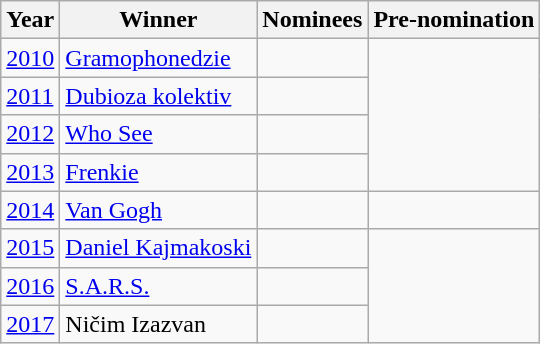<table class="wikitable">
<tr>
<th>Year</th>
<th>Winner</th>
<th>Nominees</th>
<th>Pre-nomination</th>
</tr>
<tr>
<td><a href='#'>2010</a></td>
<td><a href='#'>Gramophonedzie</a></td>
<td></td>
<td rowspan=4></td>
</tr>
<tr>
<td><a href='#'>2011</a></td>
<td><a href='#'>Dubioza kolektiv</a></td>
<td></td>
</tr>
<tr>
<td><a href='#'>2012</a></td>
<td><a href='#'>Who See</a></td>
<td></td>
</tr>
<tr>
<td><a href='#'>2013</a></td>
<td><a href='#'>Frenkie</a></td>
<td></td>
</tr>
<tr>
<td><a href='#'>2014</a></td>
<td><a href='#'>Van Gogh</a></td>
<td></td>
<td><br></td>
</tr>
<tr>
<td><a href='#'>2015</a></td>
<td><a href='#'>Daniel Kajmakoski</a></td>
<td></td>
<td rowspan="3"></td>
</tr>
<tr>
<td><a href='#'>2016</a></td>
<td><a href='#'>S.A.R.S.</a></td>
<td></td>
</tr>
<tr>
<td><a href='#'>2017</a></td>
<td>Ničim Izazvan</td>
<td></td>
</tr>
</table>
